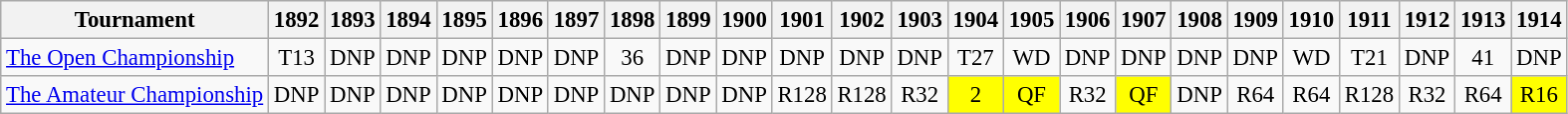<table class="wikitable" style="font-size:95%;text-align:center;">
<tr>
<th>Tournament</th>
<th>1892</th>
<th>1893</th>
<th>1894</th>
<th>1895</th>
<th>1896</th>
<th>1897</th>
<th>1898</th>
<th>1899</th>
<th>1900</th>
<th>1901</th>
<th>1902</th>
<th>1903</th>
<th>1904</th>
<th>1905</th>
<th>1906</th>
<th>1907</th>
<th>1908</th>
<th>1909</th>
<th>1910</th>
<th>1911</th>
<th>1912</th>
<th>1913</th>
<th>1914</th>
</tr>
<tr>
<td align=left><a href='#'>The Open Championship</a></td>
<td>T13</td>
<td>DNP</td>
<td>DNP</td>
<td>DNP</td>
<td>DNP</td>
<td>DNP</td>
<td>36</td>
<td>DNP</td>
<td>DNP</td>
<td>DNP</td>
<td>DNP</td>
<td>DNP</td>
<td>T27</td>
<td>WD</td>
<td>DNP</td>
<td>DNP</td>
<td>DNP</td>
<td>DNP</td>
<td>WD</td>
<td>T21</td>
<td>DNP</td>
<td>41</td>
<td>DNP</td>
</tr>
<tr>
<td align=left><a href='#'>The Amateur Championship</a></td>
<td>DNP</td>
<td>DNP</td>
<td>DNP</td>
<td>DNP</td>
<td>DNP</td>
<td>DNP</td>
<td>DNP</td>
<td>DNP</td>
<td>DNP</td>
<td>R128</td>
<td>R128</td>
<td>R32</td>
<td style="background:yellow;">2</td>
<td style="background:yellow;">QF</td>
<td>R32</td>
<td style="background:yellow;">QF</td>
<td>DNP</td>
<td>R64</td>
<td>R64</td>
<td>R128</td>
<td>R32</td>
<td>R64</td>
<td style="background:yellow;">R16</td>
</tr>
</table>
